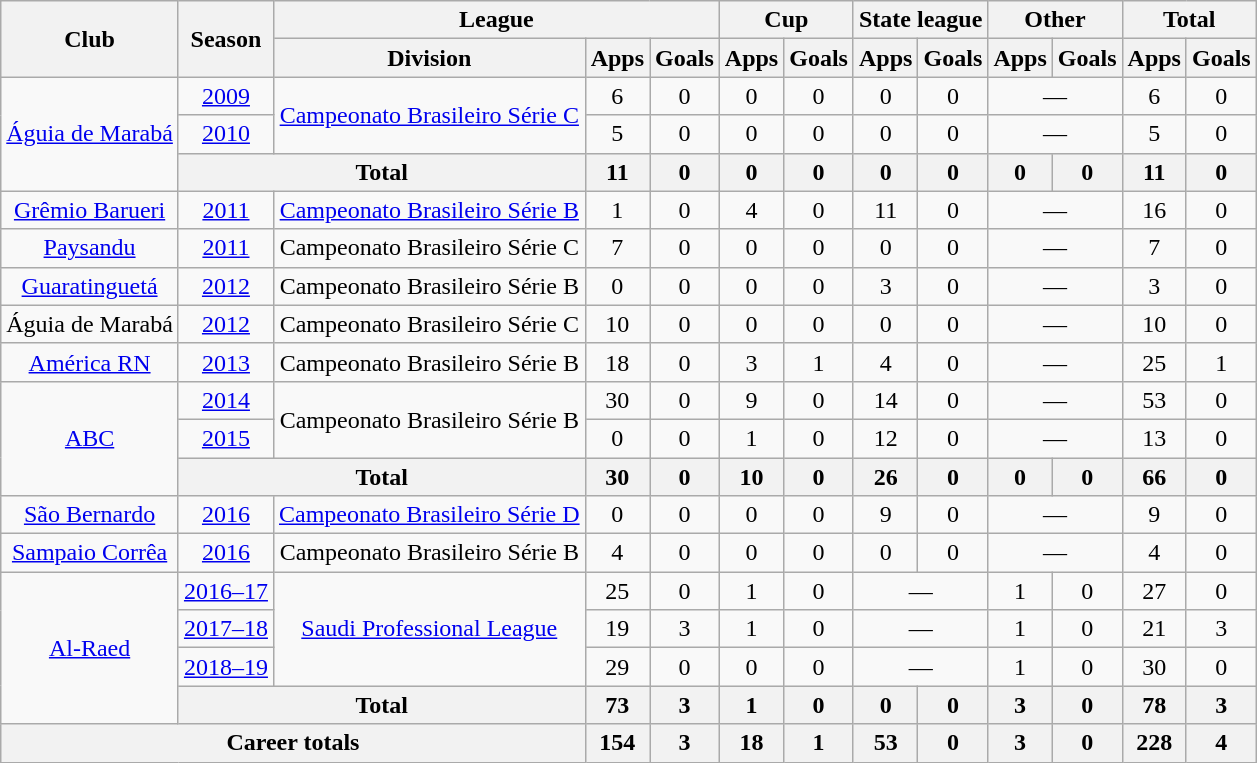<table class="wikitable" style="text-align:center">
<tr>
<th rowspan="2">Club</th>
<th rowspan="2">Season</th>
<th colspan="3">League</th>
<th colspan="2">Cup</th>
<th colspan="2">State league</th>
<th colspan="2">Other</th>
<th colspan="2">Total</th>
</tr>
<tr>
<th>Division</th>
<th>Apps</th>
<th>Goals</th>
<th>Apps</th>
<th>Goals</th>
<th>Apps</th>
<th>Goals</th>
<th>Apps</th>
<th>Goals</th>
<th>Apps</th>
<th>Goals</th>
</tr>
<tr>
<td rowspan=3><a href='#'>Águia de Marabá</a></td>
<td><a href='#'>2009</a></td>
<td rowspan=2><a href='#'>Campeonato Brasileiro Série C</a></td>
<td>6</td>
<td>0</td>
<td>0</td>
<td>0</td>
<td>0</td>
<td>0</td>
<td colspan=2>—</td>
<td>6</td>
<td>0</td>
</tr>
<tr>
<td><a href='#'>2010</a></td>
<td>5</td>
<td>0</td>
<td>0</td>
<td>0</td>
<td>0</td>
<td>0</td>
<td colspan=2>—</td>
<td>5</td>
<td>0</td>
</tr>
<tr>
<th colspan=2>Total</th>
<th>11</th>
<th>0</th>
<th>0</th>
<th>0</th>
<th>0</th>
<th>0</th>
<th>0</th>
<th>0</th>
<th>11</th>
<th>0</th>
</tr>
<tr>
<td><a href='#'>Grêmio Barueri</a></td>
<td><a href='#'>2011</a></td>
<td><a href='#'>Campeonato Brasileiro Série B</a></td>
<td>1</td>
<td>0</td>
<td>4</td>
<td>0</td>
<td>11</td>
<td>0</td>
<td colspan=2>—</td>
<td>16</td>
<td>0</td>
</tr>
<tr>
<td><a href='#'>Paysandu</a></td>
<td><a href='#'>2011</a></td>
<td>Campeonato Brasileiro Série C</td>
<td>7</td>
<td>0</td>
<td>0</td>
<td>0</td>
<td>0</td>
<td>0</td>
<td colspan=2>—</td>
<td>7</td>
<td>0</td>
</tr>
<tr>
<td><a href='#'>Guaratinguetá</a></td>
<td><a href='#'>2012</a></td>
<td>Campeonato Brasileiro Série B</td>
<td>0</td>
<td>0</td>
<td>0</td>
<td>0</td>
<td>3</td>
<td>0</td>
<td colspan=2>—</td>
<td>3</td>
<td>0</td>
</tr>
<tr>
<td>Águia de Marabá</td>
<td><a href='#'>2012</a></td>
<td>Campeonato Brasileiro Série C</td>
<td>10</td>
<td>0</td>
<td>0</td>
<td>0</td>
<td>0</td>
<td>0</td>
<td colspan=2>—</td>
<td>10</td>
<td>0</td>
</tr>
<tr>
<td><a href='#'>América RN</a></td>
<td><a href='#'>2013</a></td>
<td>Campeonato Brasileiro Série B</td>
<td>18</td>
<td>0</td>
<td>3</td>
<td>1</td>
<td>4</td>
<td>0</td>
<td colspan=2>—</td>
<td>25</td>
<td>1</td>
</tr>
<tr>
<td rowspan=3><a href='#'>ABC</a></td>
<td><a href='#'>2014</a></td>
<td rowspan=2>Campeonato Brasileiro Série B</td>
<td>30</td>
<td>0</td>
<td>9</td>
<td>0</td>
<td>14</td>
<td>0</td>
<td colspan=2>—</td>
<td>53</td>
<td>0</td>
</tr>
<tr>
<td><a href='#'>2015</a></td>
<td>0</td>
<td>0</td>
<td>1</td>
<td>0</td>
<td>12</td>
<td>0</td>
<td colspan=2>—</td>
<td>13</td>
<td>0</td>
</tr>
<tr>
<th colspan=2>Total</th>
<th>30</th>
<th>0</th>
<th>10</th>
<th>0</th>
<th>26</th>
<th>0</th>
<th>0</th>
<th>0</th>
<th>66</th>
<th>0</th>
</tr>
<tr>
<td><a href='#'>São Bernardo</a></td>
<td><a href='#'>2016</a></td>
<td><a href='#'>Campeonato Brasileiro Série D</a></td>
<td>0</td>
<td>0</td>
<td>0</td>
<td>0</td>
<td>9</td>
<td>0</td>
<td colspan=2>—</td>
<td>9</td>
<td>0</td>
</tr>
<tr>
<td><a href='#'>Sampaio Corrêa</a></td>
<td><a href='#'>2016</a></td>
<td>Campeonato Brasileiro Série B</td>
<td>4</td>
<td>0</td>
<td>0</td>
<td>0</td>
<td>0</td>
<td>0</td>
<td colspan=2>—</td>
<td>4</td>
<td>0</td>
</tr>
<tr>
<td rowspan=4><a href='#'>Al-Raed</a></td>
<td><a href='#'>2016–17</a></td>
<td rowspan=3><a href='#'>Saudi Professional League</a></td>
<td>25</td>
<td>0</td>
<td>1</td>
<td>0</td>
<td colspan=2>—</td>
<td>1</td>
<td>0</td>
<td>27</td>
<td>0</td>
</tr>
<tr>
<td><a href='#'>2017–18</a></td>
<td>19</td>
<td>3</td>
<td>1</td>
<td>0</td>
<td colspan=2>—</td>
<td>1</td>
<td>0</td>
<td>21</td>
<td>3</td>
</tr>
<tr>
<td><a href='#'>2018–19</a></td>
<td>29</td>
<td>0</td>
<td>0</td>
<td>0</td>
<td colspan=2>—</td>
<td>1</td>
<td>0</td>
<td>30</td>
<td>0</td>
</tr>
<tr>
<th colspan=2>Total</th>
<th>73</th>
<th>3</th>
<th>1</th>
<th>0</th>
<th>0</th>
<th>0</th>
<th>3</th>
<th>0</th>
<th>78</th>
<th>3</th>
</tr>
<tr>
<th colspan=3>Career totals</th>
<th>154</th>
<th>3</th>
<th>18</th>
<th>1</th>
<th>53</th>
<th>0</th>
<th>3</th>
<th>0</th>
<th>228</th>
<th>4</th>
</tr>
</table>
